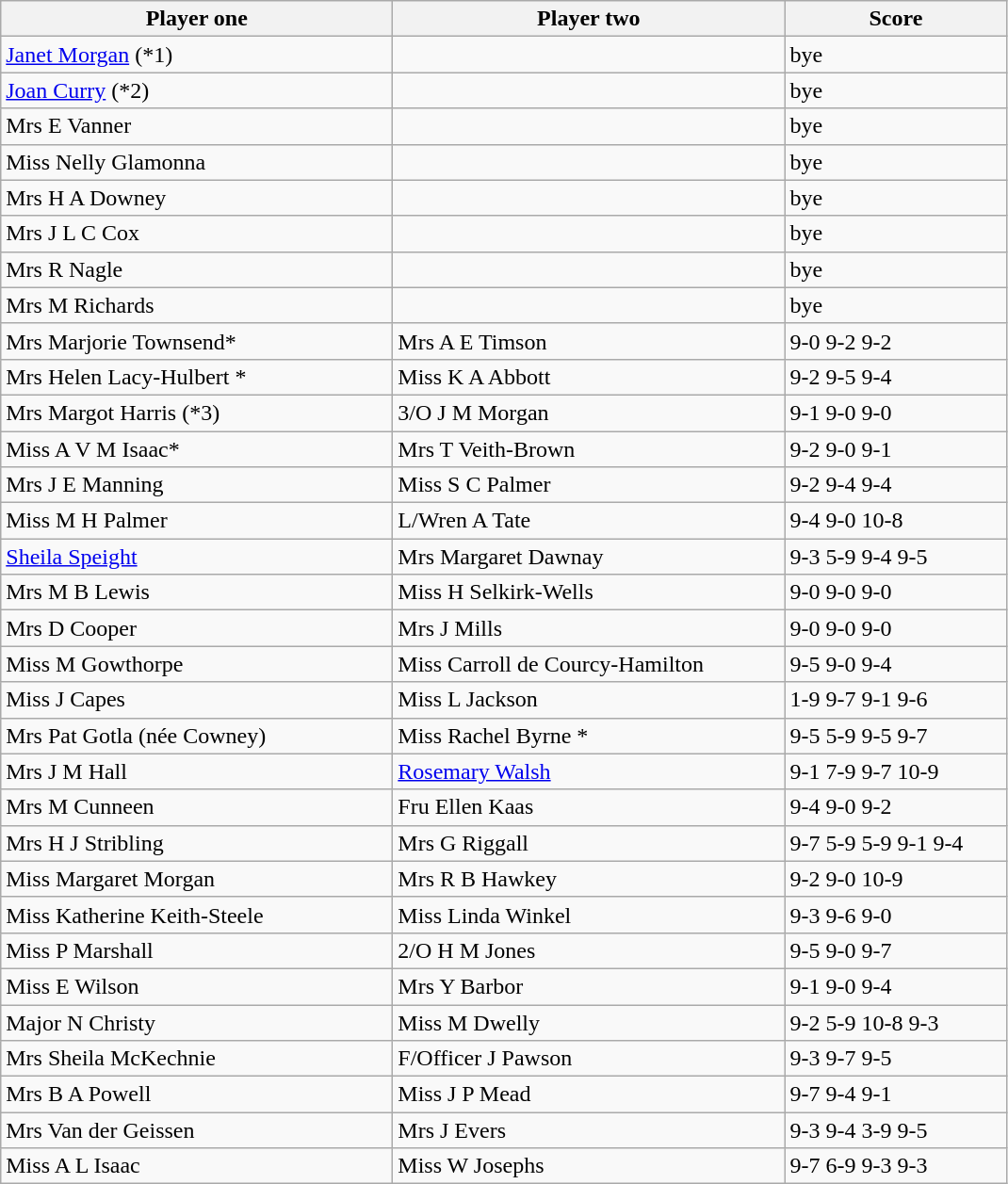<table class="wikitable">
<tr>
<th width=270>Player one</th>
<th width=270>Player two</th>
<th width=150>Score</th>
</tr>
<tr>
<td><a href='#'>Janet Morgan</a> (*1)</td>
<td></td>
<td>bye</td>
</tr>
<tr>
<td><a href='#'>Joan Curry</a> (*2)</td>
<td></td>
<td>bye</td>
</tr>
<tr>
<td> Mrs E Vanner</td>
<td></td>
<td>bye</td>
</tr>
<tr>
<td> Miss Nelly Glamonna</td>
<td></td>
<td>bye</td>
</tr>
<tr>
<td> Mrs H A Downey</td>
<td></td>
<td>bye</td>
</tr>
<tr>
<td> Mrs J L C Cox</td>
<td></td>
<td>bye</td>
</tr>
<tr>
<td> Mrs R Nagle</td>
<td></td>
<td>bye</td>
</tr>
<tr>
<td> Mrs M Richards</td>
<td></td>
<td>bye</td>
</tr>
<tr>
<td> Mrs Marjorie Townsend*</td>
<td> Mrs A E Timson</td>
<td>9-0 9-2 9-2</td>
</tr>
<tr>
<td> Mrs Helen Lacy-Hulbert *</td>
<td> Miss K A Abbott</td>
<td>9-2 9-5 9-4</td>
</tr>
<tr>
<td> Mrs Margot Harris (*3)</td>
<td> 3/O J M Morgan</td>
<td>9-1 9-0 9-0</td>
</tr>
<tr>
<td> Miss A V M Isaac*</td>
<td> Mrs T Veith-Brown</td>
<td>9-2 9-0 9-1</td>
</tr>
<tr>
<td> Mrs J E Manning</td>
<td> Miss S C Palmer</td>
<td>9-2 9-4 9-4</td>
</tr>
<tr>
<td> Miss M H Palmer</td>
<td> L/Wren A Tate</td>
<td>9-4 9-0 10-8</td>
</tr>
<tr>
<td><a href='#'>Sheila Speight</a></td>
<td> Mrs Margaret Dawnay</td>
<td>9-3 5-9 9-4 9-5</td>
</tr>
<tr>
<td> Mrs M B Lewis</td>
<td> Miss H Selkirk-Wells</td>
<td>9-0 9-0 9-0</td>
</tr>
<tr>
<td> Mrs D Cooper</td>
<td> Mrs J Mills</td>
<td>9-0 9-0 9-0</td>
</tr>
<tr>
<td> Miss M Gowthorpe</td>
<td> Miss Carroll de Courcy-Hamilton</td>
<td>9-5 9-0 9-4</td>
</tr>
<tr>
<td> Miss J Capes</td>
<td> Miss L Jackson</td>
<td>1-9 9-7 9-1 9-6</td>
</tr>
<tr>
<td> Mrs Pat Gotla (née Cowney)</td>
<td> Miss Rachel Byrne *</td>
<td>9-5 5-9 9-5 9-7</td>
</tr>
<tr>
<td> Mrs J M Hall</td>
<td> <a href='#'>Rosemary Walsh</a></td>
<td>9-1 7-9 9-7 10-9</td>
</tr>
<tr>
<td> Mrs M Cunneen</td>
<td> Fru Ellen Kaas</td>
<td>9-4 9-0 9-2</td>
</tr>
<tr>
<td> Mrs H J Stribling</td>
<td> Mrs G Riggall</td>
<td>9-7 5-9 5-9 9-1 9-4</td>
</tr>
<tr>
<td> Miss Margaret Morgan</td>
<td> Mrs R B Hawkey</td>
<td>9-2 9-0 10-9</td>
</tr>
<tr>
<td> Miss Katherine Keith-Steele</td>
<td> Miss Linda Winkel</td>
<td>9-3 9-6 9-0</td>
</tr>
<tr>
<td> Miss P Marshall</td>
<td> 2/O H M Jones</td>
<td>9-5 9-0 9-7</td>
</tr>
<tr>
<td> Miss E Wilson</td>
<td> Mrs Y Barbor</td>
<td>9-1 9-0 9-4</td>
</tr>
<tr>
<td> Major N Christy</td>
<td> Miss M Dwelly</td>
<td>9-2 5-9 10-8 9-3</td>
</tr>
<tr>
<td> Mrs Sheila McKechnie</td>
<td> F/Officer J Pawson</td>
<td>9-3 9-7 9-5</td>
</tr>
<tr>
<td> Mrs B A Powell</td>
<td> Miss J P Mead</td>
<td>9-7 9-4 9-1</td>
</tr>
<tr>
<td> Mrs Van der Geissen</td>
<td> Mrs J Evers</td>
<td>9-3 9-4 3-9 9-5</td>
</tr>
<tr>
<td> Miss A L Isaac</td>
<td> Miss W Josephs</td>
<td>9-7 6-9 9-3 9-3</td>
</tr>
</table>
